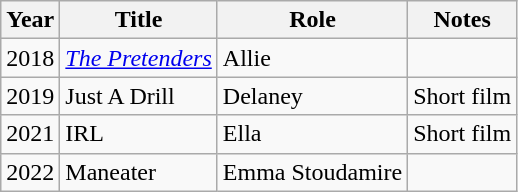<table class="wikitable sortable">
<tr>
<th>Year</th>
<th>Title</th>
<th>Role</th>
<th class="unsortable">Notes</th>
</tr>
<tr>
<td>2018</td>
<td><em><a href='#'>The Pretenders</a></em></td>
<td>Allie</td>
<td></td>
</tr>
<tr>
<td>2019</td>
<td>Just A Drill</td>
<td>Delaney</td>
<td>Short film</td>
</tr>
<tr>
<td>2021</td>
<td>IRL</td>
<td>Ella</td>
<td>Short film</td>
</tr>
<tr>
<td>2022</td>
<td>Maneater</td>
<td>Emma Stoudamire</td>
</tr>
</table>
